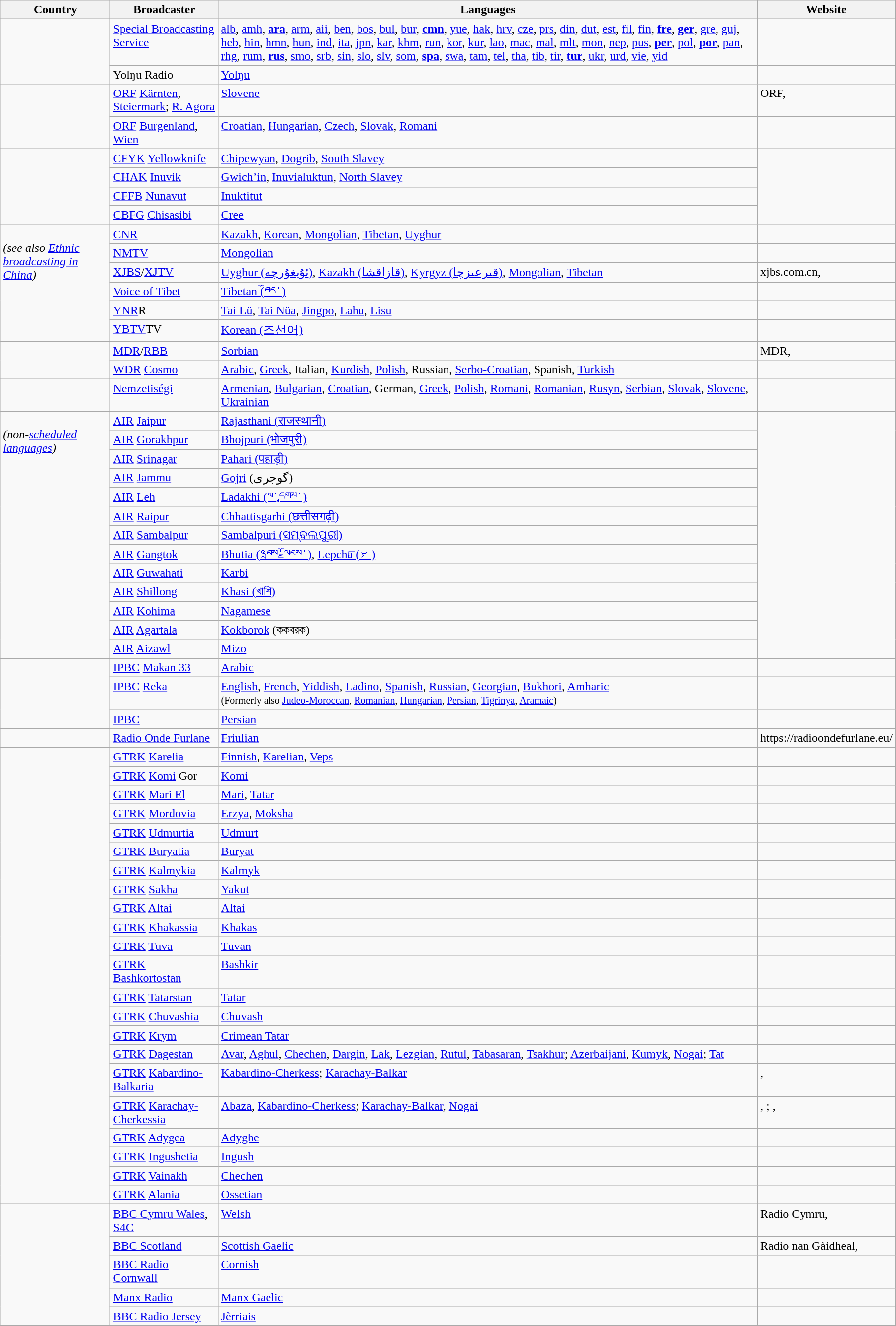<table class="wikitable" style="width:95%">
<tr>
<th>Country</th>
<th>Broadcaster</th>
<th>Languages</th>
<th>Website</th>
</tr>
<tr style="vertical-align: top;">
<td rowspan="2"></td>
<td><a href='#'>Special Broadcasting Service</a></td>
<td><a href='#'>alb</a>, <a href='#'>amh</a>, <a href='#'><strong>ara</strong></a>, <a href='#'>arm</a>, <a href='#'>aii</a>, <a href='#'>ben</a>, <a href='#'>bos</a>, <a href='#'>bul</a>, <a href='#'>bur</a>, <a href='#'><strong>cmn</strong></a>, <a href='#'>yue</a>, <a href='#'>hak</a>, <a href='#'>hrv</a>, <a href='#'>cze</a>, <a href='#'>prs</a>, <a href='#'>din</a>, <a href='#'>dut</a>, <a href='#'>est</a>, <a href='#'>fil</a>, <a href='#'>fin</a>, <a href='#'><strong>fre</strong></a>, <a href='#'><strong>ger</strong></a>, <a href='#'>gre</a>, <a href='#'>guj</a>, <a href='#'>heb</a>, <a href='#'>hin</a>, <a href='#'>hmn</a>, <a href='#'>hun</a>, <a href='#'>ind</a>, <a href='#'>ita</a>, <a href='#'>jpn</a>, <a href='#'>kar</a>, <a href='#'>khm</a>, <a href='#'>run</a>, <a href='#'>kor</a>, <a href='#'>kur</a>, <a href='#'>lao</a>, <a href='#'>mac</a>, <a href='#'>mal</a>, <a href='#'>mlt</a>, <a href='#'>mon</a>, <a href='#'>nep</a>, <a href='#'>pus</a>, <a href='#'><strong>per</strong></a>, <a href='#'>pol</a>, <a href='#'><strong>por</strong></a>, <a href='#'>pan</a>, <a href='#'>rhg</a>, <a href='#'>rum</a>, <a href='#'><strong>rus</strong></a>, <a href='#'>smo</a>, <a href='#'>srb</a>, <a href='#'>sin</a>, <a href='#'>slo</a>, <a href='#'>slv</a>, <a href='#'>som</a>, <a href='#'><strong>spa</strong></a>, <a href='#'>swa</a>, <a href='#'>tam</a>, <a href='#'>tel</a>, <a href='#'>tha</a>, <a href='#'>tib</a>, <a href='#'>tir</a>, <a href='#'><strong>tur</strong></a>, <a href='#'>ukr</a>, <a href='#'>urd</a>, <a href='#'>vie</a>, <a href='#'>yid</a></td>
<td></td>
</tr>
<tr style="vertical-align: top;">
<td>Yolŋu Radio</td>
<td><a href='#'>Yolŋu</a></td>
<td></td>
</tr>
<tr style="vertical-align: top;">
<td rowspan="2"></td>
<td><a href='#'>ORF</a> <a href='#'>Kärnten</a>, <a href='#'>Steiermark</a>; <a href='#'>R. Agora</a></td>
<td><a href='#'>Slovene</a></td>
<td>ORF, </td>
</tr>
<tr style="vertical-align: top;">
<td><a href='#'>ORF</a> <a href='#'>Burgenland</a>, <a href='#'>Wien</a></td>
<td><a href='#'>Croatian</a>, <a href='#'>Hungarian</a>, <a href='#'>Czech</a>, <a href='#'>Slovak</a>, <a href='#'>Romani</a></td>
<td></td>
</tr>
<tr style="vertical-align: top;">
<td rowspan="4"></td>
<td><a href='#'>CFYK</a> <a href='#'>Yellowknife</a></td>
<td><a href='#'>Chipewyan</a>, <a href='#'>Dogrib</a>, <a href='#'>South Slavey</a></td>
<td rowspan="4"></td>
</tr>
<tr style="vertical-align: top;">
<td><a href='#'>CHAK</a> <a href='#'>Inuvik</a></td>
<td><a href='#'>Gwich’in</a>, <a href='#'>Inuvialuktun</a>, <a href='#'>North Slavey</a></td>
</tr>
<tr style="vertical-align: top;">
<td><a href='#'>CFFB</a> <a href='#'>Nunavut</a></td>
<td><a href='#'>Inuktitut</a></td>
</tr>
<tr style="vertical-align: top;">
<td><a href='#'>CBFG</a> <a href='#'>Chisasibi</a></td>
<td><a href='#'>Cree</a></td>
</tr>
<tr style="vertical-align: top;">
<td rowspan="6"><br><em>(see also <a href='#'>Ethnic broadcasting in China</a>)</em></td>
<td><a href='#'>CNR</a></td>
<td><a href='#'>Kazakh</a>, <a href='#'>Korean</a>, <a href='#'>Mongolian</a>, <a href='#'>Tibetan</a>, <a href='#'>Uyghur</a></td>
<td></td>
</tr>
<tr style="vertical-align: top;">
<td><a href='#'>NMTV</a></td>
<td><a href='#'>Mongolian </a></td>
<td></td>
</tr>
<tr style="vertical-align: top;">
<td><a href='#'>XJBS</a>/<a href='#'>XJTV</a></td>
<td><a href='#'>Uyghur (ئۇيغۇرچە)</a>, <a href='#'>Kazakh (قازاقشا)</a>, <a href='#'>Kyrgyz (قىرعىزچا)</a>, <a href='#'>Mongolian</a>, <a href='#'>Tibetan</a></td>
<td>xjbs.com.cn, </td>
</tr>
<tr style="vertical-align: top;">
<td><a href='#'>Voice of Tibet</a></td>
<td><a href='#'>Tibetan (བོད་)</a></td>
<td></td>
</tr>
<tr style="vertical-align: top;">
<td><a href='#'>YNR</a>R</td>
<td><a href='#'>Tai Lü</a>, <a href='#'>Tai Nüa</a>, <a href='#'>Jingpo</a>, <a href='#'>Lahu</a>, <a href='#'>Lisu</a></td>
<td></td>
</tr>
<tr style="vertical-align: top;">
<td><a href='#'>YBTV</a>TV</td>
<td><a href='#'>Korean (조선어)</a></td>
<td></td>
</tr>
<tr style="vertical-align: top;">
<td rowspan="2"></td>
<td><a href='#'>MDR</a>/<a href='#'>RBB</a></td>
<td><a href='#'>Sorbian</a></td>
<td>MDR, </td>
</tr>
<tr style="vertical-align: top;">
<td><a href='#'>WDR</a> <a href='#'>Cosmo</a></td>
<td><a href='#'>Arabic</a>, <a href='#'>Greek</a>, Italian, <a href='#'>Kurdish</a>, <a href='#'>Polish</a>, Russian, <a href='#'>Serbo-Croatian</a>, Spanish, <a href='#'>Turkish</a></td>
<td></td>
</tr>
<tr style="vertical-align: top;">
<td></td>
<td><a href='#'>Nemzetiségi</a></td>
<td><a href='#'>Armenian</a>, <a href='#'>Bulgarian</a>, <a href='#'>Croatian</a>, German, <a href='#'>Greek</a>, <a href='#'>Polish</a>, <a href='#'>Romani</a>, <a href='#'>Romanian</a>, <a href='#'>Rusyn</a>, <a href='#'>Serbian</a>, <a href='#'>Slovak</a>, <a href='#'>Slovene</a>, <a href='#'>Ukrainian</a></td>
<td></td>
</tr>
<tr style="vertical-align: top;">
<td rowspan="13"><br><em>(non-<a href='#'>scheduled languages</a>)</em></td>
<td><a href='#'>AIR</a> <a href='#'>Jaipur</a></td>
<td><a href='#'>Rajasthani (राजस्थानी)</a></td>
<td rowspan="13"></td>
</tr>
<tr style="vertical-align: top;">
<td><a href='#'>AIR</a> <a href='#'>Gorakhpur</a></td>
<td><a href='#'>Bhojpuri (भोजपुरी)</a></td>
</tr>
<tr style="vertical-align: top;">
<td><a href='#'>AIR</a> <a href='#'>Srinagar</a></td>
<td><a href='#'>Pahari (पहाड़ी)</a></td>
</tr>
<tr style="vertical-align: top;">
<td><a href='#'>AIR</a> <a href='#'>Jammu</a></td>
<td><a href='#'>Gojri</a> (گوجری)</td>
</tr>
<tr style="vertical-align: top;">
<td><a href='#'>AIR</a> <a href='#'>Leh</a></td>
<td><a href='#'>Ladakhi (ལ་དྭགས་)</a></td>
</tr>
<tr style="vertical-align: top;">
<td><a href='#'>AIR</a> <a href='#'>Raipur</a></td>
<td><a href='#'>Chhattisgarhi (छत्तीसगढ़ी)</a></td>
</tr>
<tr style="vertical-align: top;">
<td><a href='#'>AIR</a> <a href='#'>Sambalpur</a></td>
<td><a href='#'>Sambalpuri (ସମ୍ବଲପୁରୀ)</a></td>
</tr>
<tr style="vertical-align: top;">
<td><a href='#'>AIR</a> <a href='#'>Gangtok</a></td>
<td><a href='#'>Bhutia (འབྲས་ལྗོངས་)</a>, <a href='#'>Lepcha (ᰛᰩᰵ)</a></td>
</tr>
<tr style="vertical-align: top;">
<td><a href='#'>AIR</a> <a href='#'>Guwahati</a></td>
<td><a href='#'>Karbi</a></td>
</tr>
<tr style="vertical-align: top;">
<td><a href='#'>AIR</a> <a href='#'>Shillong</a></td>
<td><a href='#'>Khasi (খাশি)</a></td>
</tr>
<tr style="vertical-align: top;">
<td><a href='#'>AIR</a> <a href='#'>Kohima</a></td>
<td><a href='#'>Nagamese</a></td>
</tr>
<tr style="vertical-align: top;">
<td><a href='#'>AIR</a> <a href='#'>Agartala</a></td>
<td><a href='#'>Kokborok</a> (ককবরক)</td>
</tr>
<tr style="vertical-align: top;">
<td><a href='#'>AIR</a> <a href='#'>Aizawl</a></td>
<td><a href='#'>Mizo</a></td>
</tr>
<tr style="vertical-align: top;">
<td rowspan="3"></td>
<td><a href='#'>IPBC</a> <a href='#'>Makan 33</a></td>
<td><a href='#'>Arabic</a></td>
<td></td>
</tr>
<tr style="vertical-align: top;">
<td><a href='#'>IPBC</a> <a href='#'>Reka</a></td>
<td><a href='#'>English</a>, <a href='#'>French</a>, <a href='#'>Yiddish</a>, <a href='#'>Ladino</a>, <a href='#'>Spanish</a>, <a href='#'>Russian</a>, <a href='#'>Georgian</a>, <a href='#'>Bukhori</a>, <a href='#'>Amharic</a><br><small>(Formerly also <a href='#'>Judeo-Moroccan</a>, <a href='#'>Romanian</a>, <a href='#'>Hungarian</a>, <a href='#'>Persian</a>, <a href='#'>Tigrinya</a>, <a href='#'>Aramaic</a>)</small></td>
<td></td>
</tr>
<tr style="vertical-align: top;">
<td><a href='#'>IPBC</a> </td>
<td><a href='#'>Persian</a></td>
<td></td>
</tr>
<tr style="vertical-align: top;">
<td></td>
<td><a href='#'>Radio Onde Furlane</a></td>
<td><a href='#'>Friulian</a></td>
<td>https://radioondefurlane.eu/</td>
</tr>
<tr style="vertical-align: top;">
<td rowspan="22"></td>
<td><a href='#'>GTRK</a> <a href='#'>Karelia</a></td>
<td><a href='#'>Finnish</a>, <a href='#'>Karelian</a>, <a href='#'>Veps</a></td>
<td></td>
</tr>
<tr style="vertical-align: top;">
<td><a href='#'>GTRK</a> <a href='#'>Komi</a> Gor</td>
<td><a href='#'>Komi</a></td>
<td></td>
</tr>
<tr style="vertical-align: top;">
<td><a href='#'>GTRK</a> <a href='#'>Mari El</a></td>
<td><a href='#'>Mari</a>, <a href='#'>Tatar</a></td>
<td></td>
</tr>
<tr style="vertical-align: top;">
<td><a href='#'>GTRK</a> <a href='#'>Mordovia</a></td>
<td><a href='#'>Erzya</a>, <a href='#'>Moksha</a></td>
<td></td>
</tr>
<tr style="vertical-align: top;">
<td><a href='#'>GTRK</a> <a href='#'>Udmurtia</a></td>
<td><a href='#'>Udmurt</a></td>
<td></td>
</tr>
<tr style="vertical-align: top;">
<td><a href='#'>GTRK</a> <a href='#'>Buryatia</a></td>
<td><a href='#'>Buryat</a></td>
<td></td>
</tr>
<tr style="vertical-align: top;">
<td><a href='#'>GTRK</a> <a href='#'>Kalmykia</a></td>
<td><a href='#'>Kalmyk</a></td>
<td></td>
</tr>
<tr style="vertical-align: top;">
<td><a href='#'>GTRK</a> <a href='#'>Sakha</a></td>
<td><a href='#'>Yakut</a></td>
<td></td>
</tr>
<tr style="vertical-align: top;">
<td><a href='#'>GTRK</a> <a href='#'>Altai</a></td>
<td><a href='#'>Altai</a></td>
<td></td>
</tr>
<tr style="vertical-align: top;">
<td><a href='#'>GTRK</a> <a href='#'>Khakassia</a></td>
<td><a href='#'>Khakas</a></td>
<td></td>
</tr>
<tr style="vertical-align: top;">
<td><a href='#'>GTRK</a> <a href='#'>Tuva</a></td>
<td><a href='#'>Tuvan</a></td>
<td></td>
</tr>
<tr style="vertical-align: top;">
<td><a href='#'>GTRK</a> <a href='#'>Bashkortostan</a></td>
<td><a href='#'>Bashkir</a></td>
<td></td>
</tr>
<tr style="vertical-align: top;">
<td><a href='#'>GTRK</a> <a href='#'>Tatarstan</a></td>
<td><a href='#'>Tatar</a></td>
<td></td>
</tr>
<tr style="vertical-align: top;">
<td><a href='#'>GTRK</a> <a href='#'>Chuvashia</a></td>
<td><a href='#'>Chuvash</a></td>
<td></td>
</tr>
<tr style="vertical-align: top;">
<td><a href='#'>GTRK</a> <a href='#'>Krym</a></td>
<td><a href='#'>Crimean Tatar</a></td>
<td></td>
</tr>
<tr style="vertical-align: top;">
<td><a href='#'>GTRK</a> <a href='#'>Dagestan</a></td>
<td><a href='#'>Avar</a>, <a href='#'>Aghul</a>, <a href='#'>Chechen</a>, <a href='#'>Dargin</a>, <a href='#'>Lak</a>, <a href='#'>Lezgian</a>, <a href='#'>Rutul</a>, <a href='#'>Tabasaran</a>, <a href='#'>Tsakhur</a>; <a href='#'>Azerbaijani</a>, <a href='#'>Kumyk</a>, <a href='#'>Nogai</a>; <a href='#'>Tat</a></td>
<td></td>
</tr>
<tr style="vertical-align: top;">
<td><a href='#'>GTRK</a> <a href='#'>Kabardino-Balkaria</a></td>
<td><a href='#'>Kabardino-Cherkess</a>; <a href='#'>Karachay-Balkar</a></td>
<td>, </td>
</tr>
<tr style="vertical-align: top;">
<td><a href='#'>GTRK</a> <a href='#'>Karachay-Cherkessia</a></td>
<td><a href='#'>Abaza</a>, <a href='#'>Kabardino-Cherkess</a>; <a href='#'>Karachay-Balkar</a>, <a href='#'>Nogai</a></td>
<td>, ; , </td>
</tr>
<tr style="vertical-align: top;">
<td><a href='#'>GTRK</a> <a href='#'>Adygea</a></td>
<td><a href='#'>Adyghe</a></td>
<td></td>
</tr>
<tr style="vertical-align: top;">
<td><a href='#'>GTRK</a> <a href='#'>Ingushetia</a></td>
<td><a href='#'>Ingush</a></td>
<td></td>
</tr>
<tr style="vertical-align: top;">
<td><a href='#'>GTRK</a> <a href='#'>Vainakh</a></td>
<td><a href='#'>Chechen</a></td>
<td></td>
</tr>
<tr style="vertical-align: top;">
<td><a href='#'>GTRK</a> <a href='#'>Alania</a></td>
<td><a href='#'>Ossetian</a></td>
<td></td>
</tr>
<tr style="vertical-align: top;">
<td rowspan="5"></td>
<td><a href='#'>BBC Cymru Wales</a>, <a href='#'>S4C</a></td>
<td><a href='#'>Welsh</a></td>
<td>Radio Cymru, </td>
</tr>
<tr style="vertical-align: top;">
<td><a href='#'>BBC Scotland</a></td>
<td><a href='#'>Scottish Gaelic</a></td>
<td>Radio nan Gàidheal, </td>
</tr>
<tr style="vertical-align: top;">
<td><a href='#'>BBC Radio Cornwall</a></td>
<td><a href='#'>Cornish</a></td>
<td></td>
</tr>
<tr style="vertical-align: top;">
<td><a href='#'>Manx Radio</a></td>
<td><a href='#'>Manx Gaelic</a></td>
<td></td>
</tr>
<tr style="vertical-align: top;">
<td><a href='#'>BBC Radio Jersey</a></td>
<td><a href='#'>Jèrriais</a></td>
<td></td>
</tr>
<tr style="vertical-align: top;">
</tr>
</table>
